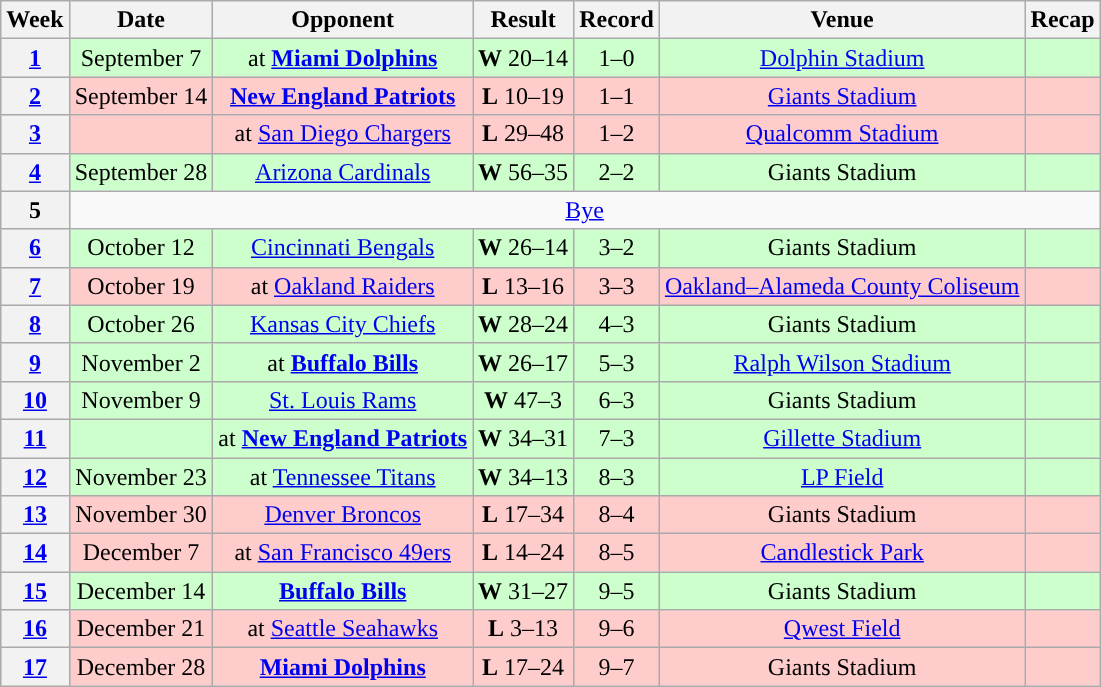<table class="wikitable" style="text-align:center">
<tr>
<th>Week</th>
<th>Date</th>
<th>Opponent</th>
<th>Result</th>
<th>Record</th>
<th>Venue</th>
<th>Recap</th>
</tr>
<tr style="background:#cfc">
<th><a href='#'>1</a></th>
<td>September 7</td>
<td>at <strong><a href='#'>Miami Dolphins</a></strong></td>
<td><strong>W</strong> 20–14</td>
<td>1–0</td>
<td><a href='#'>Dolphin Stadium</a></td>
<td></td>
</tr>
<tr style="background:#fcc">
<th><a href='#'>2</a></th>
<td>September 14</td>
<td><strong><a href='#'>New England Patriots</a></strong></td>
<td><strong>L</strong> 10–19</td>
<td>1–1</td>
<td><a href='#'>Giants Stadium</a></td>
<td></td>
</tr>
<tr style="background:#fcc">
<th><a href='#'>3</a></th>
<td></td>
<td>at <a href='#'>San Diego Chargers</a></td>
<td><strong>L</strong> 29–48</td>
<td>1–2</td>
<td><a href='#'>Qualcomm Stadium</a></td>
<td></td>
</tr>
<tr style="background:#cfc">
<th><a href='#'>4</a></th>
<td>September 28</td>
<td><a href='#'>Arizona Cardinals</a></td>
<td><strong>W</strong> 56–35</td>
<td>2–2</td>
<td>Giants Stadium</td>
<td></td>
</tr>
<tr>
<th>5</th>
<td colspan="6"><a href='#'>Bye</a></td>
</tr>
<tr style="background:#cfc">
<th><a href='#'>6</a></th>
<td>October 12</td>
<td><a href='#'>Cincinnati Bengals</a></td>
<td><strong>W</strong> 26–14</td>
<td>3–2</td>
<td>Giants Stadium</td>
<td></td>
</tr>
<tr style="background:#fcc">
<th><a href='#'>7</a></th>
<td>October 19</td>
<td>at <a href='#'>Oakland Raiders</a></td>
<td><strong>L</strong> 13–16 </td>
<td>3–3</td>
<td><a href='#'>Oakland–Alameda County Coliseum</a></td>
<td></td>
</tr>
<tr style="background:#cfc">
<th><a href='#'>8</a></th>
<td>October 26</td>
<td><a href='#'>Kansas City Chiefs</a></td>
<td><strong>W</strong> 28–24</td>
<td>4–3</td>
<td>Giants Stadium</td>
<td></td>
</tr>
<tr style="background:#cfc">
<th><a href='#'>9</a></th>
<td>November 2</td>
<td>at <strong><a href='#'>Buffalo Bills</a></strong></td>
<td><strong>W</strong> 26–17</td>
<td>5–3</td>
<td><a href='#'>Ralph Wilson Stadium</a></td>
<td></td>
</tr>
<tr style="background:#cfc">
<th><a href='#'>10</a></th>
<td>November 9</td>
<td><a href='#'>St. Louis Rams</a></td>
<td><strong>W</strong> 47–3</td>
<td>6–3</td>
<td>Giants Stadium</td>
<td></td>
</tr>
<tr style="background:#cfc">
<th><a href='#'>11</a></th>
<td></td>
<td>at <strong><a href='#'>New England Patriots</a></strong></td>
<td><strong>W</strong> 34–31 </td>
<td>7–3</td>
<td><a href='#'>Gillette Stadium</a></td>
<td></td>
</tr>
<tr style="background:#cfc">
<th><a href='#'>12</a></th>
<td>November 23</td>
<td>at <a href='#'>Tennessee Titans</a></td>
<td><strong>W</strong> 34–13</td>
<td>8–3</td>
<td><a href='#'>LP Field</a></td>
<td></td>
</tr>
<tr style="background:#fcc">
<th><a href='#'>13</a></th>
<td>November 30</td>
<td><a href='#'>Denver Broncos</a></td>
<td><strong>L</strong> 17–34</td>
<td>8–4</td>
<td>Giants Stadium</td>
<td></td>
</tr>
<tr style="background:#fcc">
<th><a href='#'>14</a></th>
<td>December 7</td>
<td>at <a href='#'>San Francisco 49ers</a></td>
<td><strong>L</strong> 14–24</td>
<td>8–5</td>
<td><a href='#'>Candlestick Park</a></td>
<td></td>
</tr>
<tr style="background:#cfc">
<th><a href='#'>15</a></th>
<td>December 14</td>
<td><strong><a href='#'>Buffalo Bills</a></strong></td>
<td><strong>W</strong> 31–27</td>
<td>9–5</td>
<td>Giants Stadium</td>
<td></td>
</tr>
<tr style="background:#fcc">
<th><a href='#'>16</a></th>
<td>December 21</td>
<td>at <a href='#'>Seattle Seahawks</a></td>
<td><strong>L</strong> 3–13</td>
<td>9–6</td>
<td><a href='#'>Qwest Field</a></td>
<td></td>
</tr>
<tr style="background:#fcc">
<th><a href='#'>17</a></th>
<td>December 28</td>
<td><strong><a href='#'>Miami Dolphins</a></strong></td>
<td><strong>L</strong> 17–24</td>
<td>9–7</td>
<td>Giants Stadium</td>
<td></td>
</tr>
</table>
